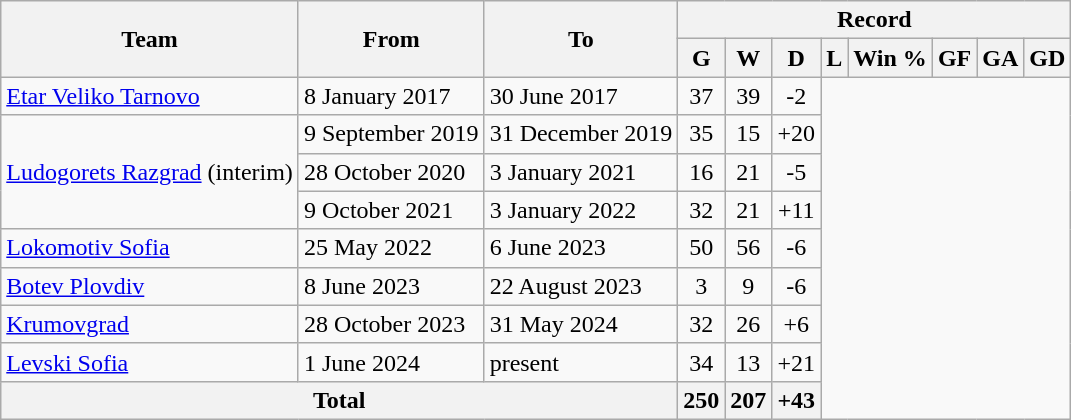<table class="wikitable" style="text-align: center">
<tr>
<th rowspan=2>Team</th>
<th rowspan=2>From</th>
<th rowspan=2>To</th>
<th colspan=8>Record</th>
</tr>
<tr>
<th>G</th>
<th>W</th>
<th>D</th>
<th>L</th>
<th>Win %</th>
<th>GF</th>
<th>GA</th>
<th>GD</th>
</tr>
<tr>
<td rowspan="1" align="left"> <a href='#'>Etar Veliko Tarnovo</a></td>
<td rowspan="1" align="left">8 January 2017</td>
<td rowspan="1" align="left">30 June 2017<br></td>
<td align="center">37</td>
<td align="center">39</td>
<td align="center">-2</td>
</tr>
<tr>
<td rowspan="3" align="left"> <a href='#'>Ludogorets Razgrad</a> (interim)</td>
<td rowspan="1" align="left">9 September 2019</td>
<td rowspan="1" align="left">31 December 2019<br></td>
<td align="center">35</td>
<td align="center">15</td>
<td align="center">+20</td>
</tr>
<tr>
<td rowspan="1" align="left">28 October 2020</td>
<td rowspan="1" align="left">3 January 2021<br></td>
<td align="center">16</td>
<td align="center">21</td>
<td align="center">-5</td>
</tr>
<tr>
<td rowspan="1" align="left">9 October 2021</td>
<td rowspan="1" align="left">3 January 2022<br></td>
<td align="center">32</td>
<td align="center">21</td>
<td align="center">+11</td>
</tr>
<tr>
<td rowspan="1" align="left"> <a href='#'>Lokomotiv Sofia</a></td>
<td rowspan="1" align="left">25 May 2022</td>
<td rowspan="1" align="left">6 June 2023<br></td>
<td align="center">50</td>
<td align="center">56</td>
<td align="center">-6</td>
</tr>
<tr>
<td rowspan="1" align="left"> <a href='#'>Botev Plovdiv</a></td>
<td rowspan="1" align="left">8 June 2023</td>
<td rowspan="1" align="left">22 August 2023<br></td>
<td align="center">3</td>
<td align="center">9</td>
<td align="center">-6</td>
</tr>
<tr>
<td rowspan="1" align="left"> <a href='#'>Krumovgrad</a></td>
<td rowspan="1" align="left">28 October 2023</td>
<td rowspan="1" align="left">31 May 2024<br></td>
<td align="center">32</td>
<td align="center">26</td>
<td align="center">+6</td>
</tr>
<tr>
<td rowspan="1" align="left"> <a href='#'>Levski Sofia</a></td>
<td rowspan="1" align="left">1 June 2024</td>
<td rowspan="1" align="left">present<br></td>
<td align="center">34</td>
<td align="center">13</td>
<td align="center">+21</td>
</tr>
<tr>
<th colspan="3">Total<br></th>
<th align="center">250</th>
<th align="center">207</th>
<th align="center">+43</th>
</tr>
</table>
